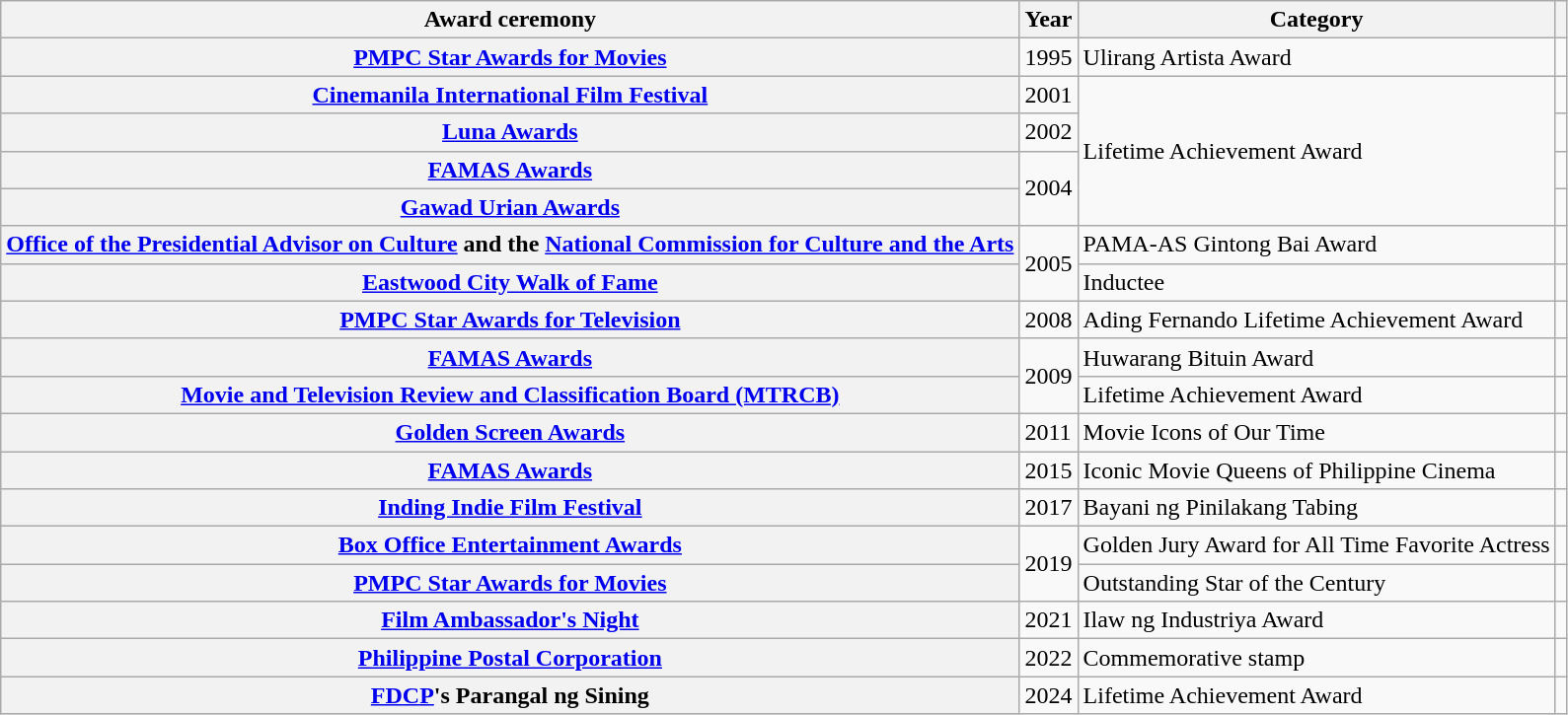<table class="wikitable plainrowheaders">
<tr>
<th scope="col">Award ceremony</th>
<th scope="col">Year</th>
<th scope="col">Category</th>
<th scope="col" class="unsortable"></th>
</tr>
<tr>
<th scope="row"><a href='#'>PMPC Star Awards for Movies</a></th>
<td>1995</td>
<td>Ulirang Artista Award</td>
<td style="text-align: center;"></td>
</tr>
<tr>
<th scope="row"><a href='#'>Cinemanila International Film Festival</a></th>
<td>2001</td>
<td rowspan="4">Lifetime Achievement Award</td>
<td style="text-align: center;"></td>
</tr>
<tr>
<th scope="row"><a href='#'>Luna Awards</a></th>
<td>2002</td>
<td style="text-align: center;"></td>
</tr>
<tr>
<th scope="row"><a href='#'>FAMAS Awards</a></th>
<td rowspan="2">2004</td>
<td style="text-align: center;"></td>
</tr>
<tr>
<th scope="row"><a href='#'>Gawad Urian Awards</a></th>
<td style="text-align: center;"></td>
</tr>
<tr>
<th scope="row"><a href='#'>Office of the Presidential Advisor on Culture</a> and the <a href='#'>National Commission for Culture and the Arts</a></th>
<td rowspan="2">2005</td>
<td>PAMA-AS Gintong Bai Award</td>
<td style="text-align: center;"></td>
</tr>
<tr>
<th scope="row"><a href='#'>Eastwood City Walk of Fame</a></th>
<td>Inductee</td>
<td style="text-align: center;"></td>
</tr>
<tr>
<th scope="row"><a href='#'>PMPC Star Awards for Television</a></th>
<td>2008</td>
<td>Ading Fernando Lifetime Achievement Award</td>
<td style="text-align: center;"></td>
</tr>
<tr>
<th scope="row"><a href='#'>FAMAS Awards</a></th>
<td rowspan="2">2009</td>
<td>Huwarang Bituin Award</td>
<td style="text-align: center;"></td>
</tr>
<tr>
<th scope="row"><a href='#'>Movie and Television Review and Classification Board (MTRCB)</a></th>
<td>Lifetime Achievement Award</td>
<td style="text-align: center;"></td>
</tr>
<tr>
<th scope="row"><a href='#'>Golden Screen Awards</a></th>
<td>2011</td>
<td>Movie Icons of Our Time</td>
<td style="text-align: center;"></td>
</tr>
<tr>
<th scope="row"><a href='#'>FAMAS Awards</a></th>
<td>2015</td>
<td>Iconic Movie Queens of Philippine Cinema</td>
<td style="text-align: center;"></td>
</tr>
<tr>
<th scope="row"><a href='#'>Inding Indie Film Festival</a></th>
<td>2017</td>
<td>Bayani ng Pinilakang Tabing</td>
<td style="text-align: center;"></td>
</tr>
<tr>
<th scope="row"><a href='#'>Box Office Entertainment Awards</a></th>
<td rowspan="2">2019</td>
<td>Golden Jury Award for All Time Favorite Actress</td>
<td style="text-align: center;"></td>
</tr>
<tr>
<th scope="row"><a href='#'>PMPC Star Awards for Movies</a></th>
<td>Outstanding Star of the Century</td>
<td style="text-align: center;"></td>
</tr>
<tr>
<th scope="row"><a href='#'>Film Ambassador's Night</a></th>
<td>2021</td>
<td>Ilaw ng Industriya Award</td>
<td style="text-align: center;"></td>
</tr>
<tr>
<th scope="row"><a href='#'>Philippine Postal Corporation</a></th>
<td>2022</td>
<td>Commemorative stamp</td>
<td style="text-align: center;"></td>
</tr>
<tr>
<th scope="row"><a href='#'>FDCP</a>'s Parangal ng Sining</th>
<td>2024</td>
<td>Lifetime Achievement Award</td>
<td style="text-align: center;"></td>
</tr>
</table>
